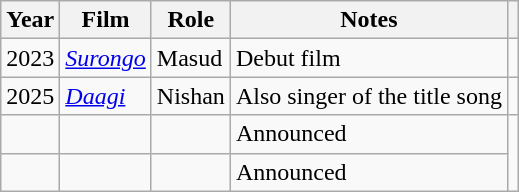<table class="wikitable sortable">
<tr>
<th>Year</th>
<th>Film</th>
<th>Role</th>
<th>Notes</th>
<th></th>
</tr>
<tr>
<td>2023</td>
<td><em><a href='#'>Surongo</a></em></td>
<td>Masud</td>
<td>Debut film</td>
<td></td>
</tr>
<tr>
<td>2025</td>
<td><a href='#'><em>Daagi</em></a></td>
<td>Nishan</td>
<td>Also singer of the title song</td>
<td></td>
</tr>
<tr>
<td></td>
<td></td>
<td></td>
<td>Announced</td>
<td rowspan="2"></td>
</tr>
<tr>
<td></td>
<td></td>
<td></td>
<td>Announced</td>
</tr>
</table>
